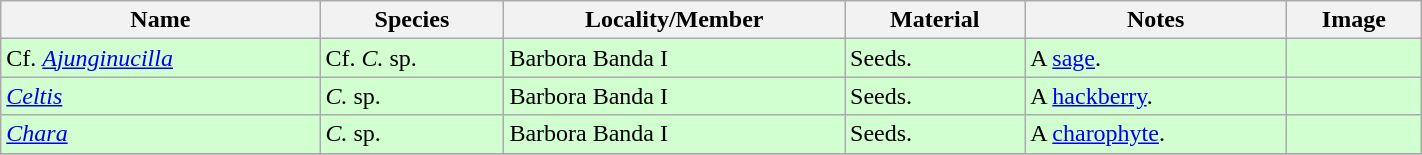<table class="wikitable" align="center" width="75%">
<tr>
<th>Name</th>
<th>Species</th>
<th>Locality/Member</th>
<th>Material</th>
<th>Notes</th>
<th>Image</th>
</tr>
<tr style="background:#D1FFCF;">
<td>Cf. <em><a href='#'>Ajunginucilla</a></em></td>
<td>Cf. <em>C.</em> sp.</td>
<td>Barbora Banda I</td>
<td>Seeds.</td>
<td>A <a href='#'>sage</a>.</td>
<td></td>
</tr>
<tr style="background:#D1FFCF;">
<td><em><a href='#'>Celtis</a></em></td>
<td><em>C.</em> sp.</td>
<td>Barbora Banda I</td>
<td>Seeds.</td>
<td>A <a href='#'>hackberry</a>.</td>
<td></td>
</tr>
<tr style="background:#D1FFCF;">
<td><em><a href='#'>Chara</a></em></td>
<td><em>C.</em> sp.</td>
<td>Barbora Banda I</td>
<td>Seeds.</td>
<td>A <a href='#'>charophyte</a>.</td>
<td></td>
</tr>
<tr>
</tr>
</table>
